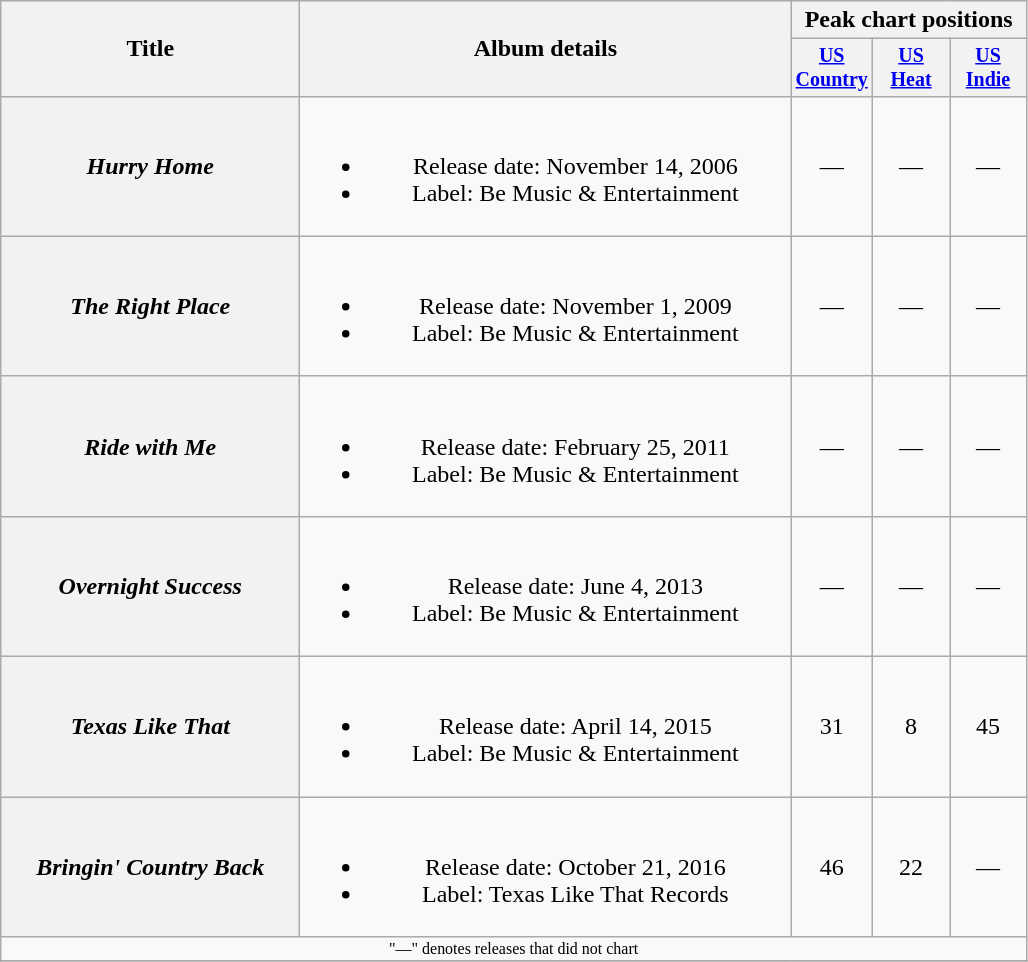<table class="wikitable plainrowheaders" style="text-align:center;">
<tr>
<th rowspan="2" style="width:12em;">Title</th>
<th rowspan="2" style="width:20em;">Album details</th>
<th colspan="3">Peak chart positions</th>
</tr>
<tr style="font-size:smaller;">
<th width="45"><a href='#'>US Country</a><br></th>
<th width="45"><a href='#'>US<br>Heat</a><br></th>
<th width="45"><a href='#'>US<br>Indie</a><br></th>
</tr>
<tr>
<th scope="row"><em>Hurry Home</em></th>
<td><br><ul><li>Release date: November 14, 2006</li><li>Label: Be Music & Entertainment</li></ul></td>
<td>—</td>
<td>—</td>
<td>—</td>
</tr>
<tr>
<th scope="row"><em>The Right Place</em></th>
<td><br><ul><li>Release date: November 1, 2009</li><li>Label: Be Music & Entertainment</li></ul></td>
<td>—</td>
<td>—</td>
<td>—</td>
</tr>
<tr>
<th scope="row"><em>Ride with Me</em></th>
<td><br><ul><li>Release date: February 25, 2011</li><li>Label: Be Music & Entertainment</li></ul></td>
<td>—</td>
<td>—</td>
<td>—</td>
</tr>
<tr>
<th scope="row"><em>Overnight Success</em></th>
<td><br><ul><li>Release date: June 4, 2013</li><li>Label: Be Music & Entertainment</li></ul></td>
<td>—</td>
<td>—</td>
<td>—</td>
</tr>
<tr>
<th scope="row"><em>Texas Like That</em></th>
<td><br><ul><li>Release date: April 14, 2015</li><li>Label: Be Music & Entertainment</li></ul></td>
<td>31</td>
<td>8</td>
<td>45</td>
</tr>
<tr>
<th scope="row"><em>Bringin' Country Back</em></th>
<td><br><ul><li>Release date: October 21, 2016</li><li>Label: Texas Like That Records</li></ul></td>
<td>46</td>
<td>22</td>
<td>—</td>
</tr>
<tr>
<td colspan="5" style="font-size: 8pt">"—" denotes releases that did not chart</td>
</tr>
<tr>
</tr>
</table>
